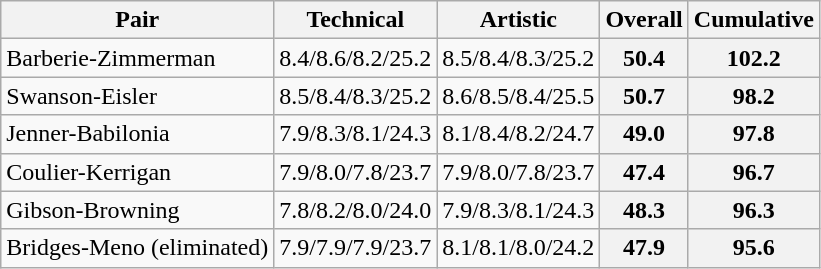<table class="wikitable">
<tr>
<th>Pair</th>
<th>Technical</th>
<th>Artistic</th>
<th>Overall</th>
<th>Cumulative</th>
</tr>
<tr>
<td>Barberie-Zimmerman</td>
<td>8.4/8.6/8.2/25.2</td>
<td>8.5/8.4/8.3/25.2</td>
<th>50.4</th>
<th>102.2</th>
</tr>
<tr>
<td>Swanson-Eisler</td>
<td>8.5/8.4/8.3/25.2</td>
<td>8.6/8.5/8.4/25.5</td>
<th>50.7</th>
<th>98.2</th>
</tr>
<tr>
<td>Jenner-Babilonia</td>
<td>7.9/8.3/8.1/24.3</td>
<td>8.1/8.4/8.2/24.7</td>
<th>49.0</th>
<th>97.8</th>
</tr>
<tr>
<td>Coulier-Kerrigan</td>
<td>7.9/8.0/7.8/23.7</td>
<td>7.9/8.0/7.8/23.7</td>
<th>47.4</th>
<th>96.7</th>
</tr>
<tr>
<td>Gibson-Browning</td>
<td>7.8/8.2/8.0/24.0</td>
<td>7.9/8.3/8.1/24.3</td>
<th>48.3</th>
<th>96.3</th>
</tr>
<tr>
<td>Bridges-Meno (eliminated)</td>
<td>7.9/7.9/7.9/23.7</td>
<td>8.1/8.1/8.0/24.2</td>
<th>47.9</th>
<th>95.6</th>
</tr>
</table>
